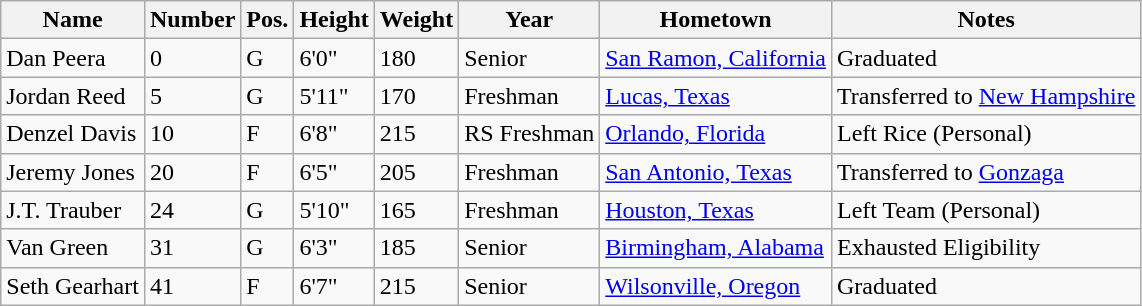<table class="wikitable sortable" border="1">
<tr>
<th>Name</th>
<th>Number</th>
<th>Pos.</th>
<th>Height</th>
<th>Weight</th>
<th>Year</th>
<th>Hometown</th>
<th class="unsortable">Notes</th>
</tr>
<tr>
<td>Dan Peera</td>
<td>0</td>
<td>G</td>
<td>6'0"</td>
<td>180</td>
<td>Senior</td>
<td><a href='#'>San Ramon, California</a></td>
<td>Graduated</td>
</tr>
<tr>
<td>Jordan Reed</td>
<td>5</td>
<td>G</td>
<td>5'11"</td>
<td>170</td>
<td>Freshman</td>
<td><a href='#'>Lucas, Texas</a></td>
<td>Transferred to <a href='#'>New Hampshire</a></td>
</tr>
<tr>
<td>Denzel Davis</td>
<td>10</td>
<td>F</td>
<td>6'8"</td>
<td>215</td>
<td>RS Freshman</td>
<td><a href='#'>Orlando, Florida</a></td>
<td>Left Rice (Personal)</td>
</tr>
<tr>
<td>Jeremy Jones</td>
<td>20</td>
<td>F</td>
<td>6'5"</td>
<td>205</td>
<td>Freshman</td>
<td><a href='#'>San Antonio, Texas</a></td>
<td>Transferred to <a href='#'>Gonzaga</a></td>
</tr>
<tr>
<td>J.T. Trauber</td>
<td>24</td>
<td>G</td>
<td>5'10"</td>
<td>165</td>
<td>Freshman</td>
<td><a href='#'>Houston, Texas</a></td>
<td>Left Team (Personal)</td>
</tr>
<tr>
<td>Van Green</td>
<td>31</td>
<td>G</td>
<td>6'3"</td>
<td>185</td>
<td>Senior</td>
<td><a href='#'>Birmingham, Alabama</a></td>
<td>Exhausted Eligibility</td>
</tr>
<tr>
<td>Seth Gearhart</td>
<td>41</td>
<td>F</td>
<td>6'7"</td>
<td>215</td>
<td>Senior</td>
<td><a href='#'>Wilsonville, Oregon</a></td>
<td>Graduated</td>
</tr>
</table>
